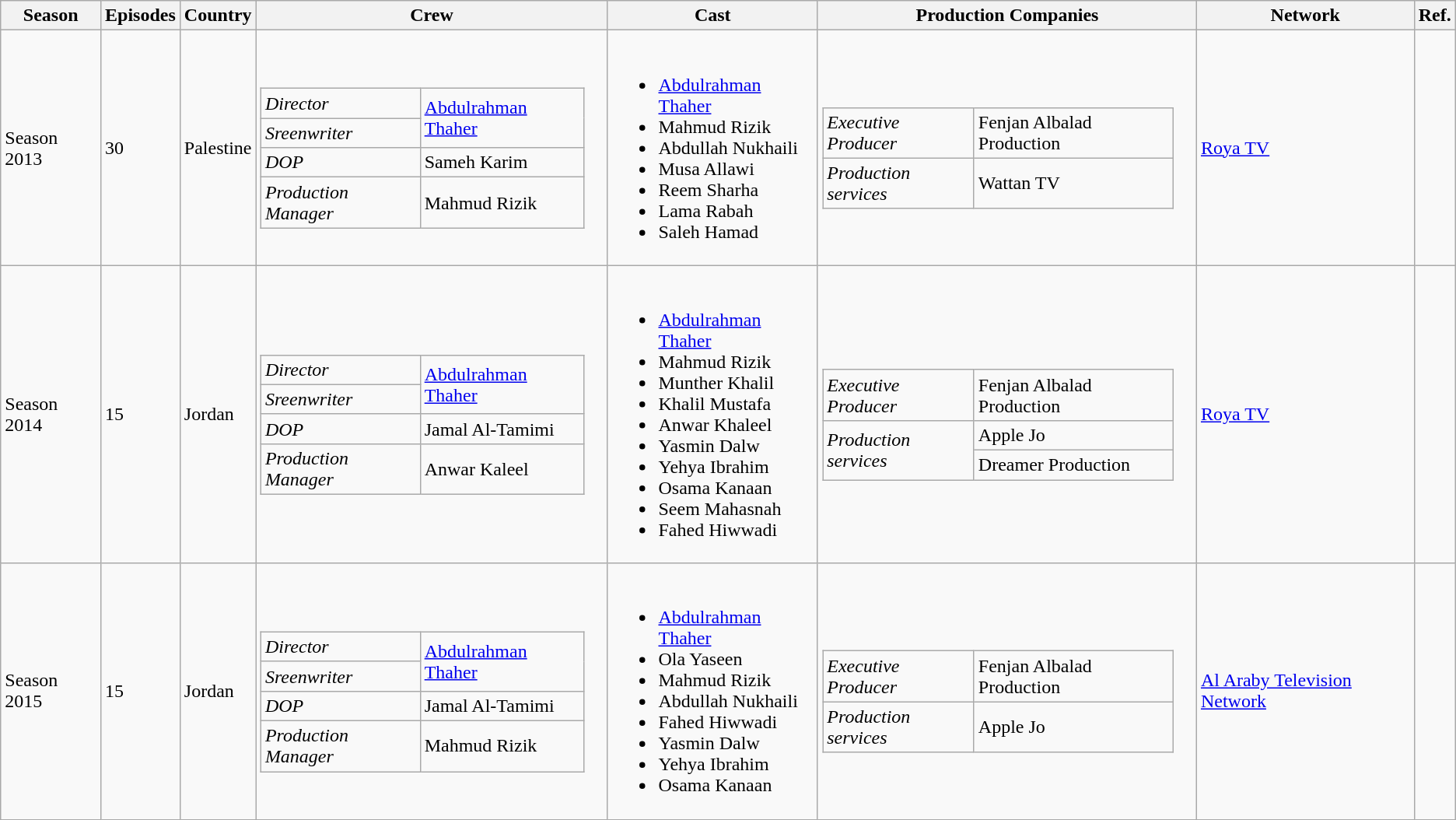<table class="wikitable">
<tr>
<th>Season</th>
<th><strong>Episodes</strong></th>
<th>Country</th>
<th>Crew</th>
<th>Cast</th>
<th>Production Companies</th>
<th>Network</th>
<th>Ref.</th>
</tr>
<tr>
<td>Season 2013</td>
<td>30</td>
<td>Palestine</td>
<td><br><table class="wikitable">
<tr>
<td><em>Director</em></td>
<td rowspan="2"><a href='#'>Abdulrahman Thaher</a></td>
</tr>
<tr>
<td><em>Sreenwriter</em></td>
</tr>
<tr>
<td><em>DOP</em></td>
<td>Sameh Karim</td>
</tr>
<tr>
<td><em>Production Manager</em></td>
<td>Mahmud Rizik</td>
</tr>
</table>
</td>
<td><br><ul><li><a href='#'>Abdulrahman Thaher</a></li><li>Mahmud Rizik</li><li>Abdullah Nukhaili</li><li>Musa Allawi</li><li>Reem Sharha</li><li>Lama Rabah</li><li>Saleh Hamad</li></ul></td>
<td><br><table class="wikitable">
<tr>
<td><em>Executive Producer</em></td>
<td>Fenjan Albalad Production</td>
</tr>
<tr>
<td><em>Production services</em></td>
<td>Wattan TV</td>
</tr>
</table>
</td>
<td><a href='#'>Roya TV</a></td>
<td></td>
</tr>
<tr>
<td>Season 2014</td>
<td>15</td>
<td>Jordan</td>
<td><br><table class="wikitable">
<tr>
<td><em>Director</em></td>
<td rowspan="2"><a href='#'>Abdulrahman Thaher</a></td>
</tr>
<tr>
<td><em>Sreenwriter</em></td>
</tr>
<tr>
<td><em>DOP</em></td>
<td>Jamal Al-Tamimi</td>
</tr>
<tr>
<td><em>Production Manager</em></td>
<td>Anwar Kaleel</td>
</tr>
</table>
</td>
<td><br><ul><li><a href='#'>Abdulrahman Thaher</a></li><li>Mahmud Rizik</li><li>Munther Khalil</li><li>Khalil Mustafa</li><li>Anwar Khaleel</li><li>Yasmin Dalw</li><li>Yehya Ibrahim</li><li>Osama Kanaan</li><li>Seem Mahasnah</li><li>Fahed Hiwwadi</li></ul></td>
<td><br><table class="wikitable">
<tr>
<td><em>Executive Producer</em></td>
<td>Fenjan Albalad Production</td>
</tr>
<tr>
<td rowspan="2"><em>Production services</em></td>
<td>Apple Jo</td>
</tr>
<tr>
<td>Dreamer Production</td>
</tr>
</table>
</td>
<td><a href='#'>Roya TV</a></td>
<td></td>
</tr>
<tr>
<td>Season 2015</td>
<td>15</td>
<td>Jordan</td>
<td><br><table class="wikitable">
<tr>
<td><em>Director</em></td>
<td rowspan="2"><a href='#'>Abdulrahman Thaher</a></td>
</tr>
<tr>
<td><em>Sreenwriter</em></td>
</tr>
<tr>
<td><em>DOP</em></td>
<td>Jamal Al-Tamimi</td>
</tr>
<tr>
<td><em>Production Manager</em></td>
<td>Mahmud Rizik</td>
</tr>
</table>
</td>
<td><br><ul><li><a href='#'>Abdulrahman Thaher</a></li><li>Ola Yaseen</li><li>Mahmud Rizik</li><li>Abdullah Nukhaili</li><li>Fahed Hiwwadi</li><li>Yasmin Dalw</li><li>Yehya Ibrahim</li><li>Osama Kanaan</li></ul></td>
<td><br><table class="wikitable">
<tr>
<td><em>Executive Producer</em></td>
<td>Fenjan Albalad Production</td>
</tr>
<tr>
<td><em>Production services</em></td>
<td>Apple Jo</td>
</tr>
</table>
</td>
<td><a href='#'>Al Araby Television Network</a></td>
<td></td>
</tr>
</table>
